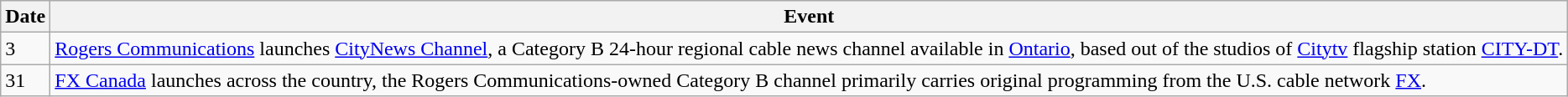<table class="wikitable">
<tr>
<th>Date</th>
<th>Event</th>
</tr>
<tr>
<td>3</td>
<td><a href='#'>Rogers Communications</a> launches <a href='#'>CityNews Channel</a>, a Category B 24-hour regional cable news channel available in <a href='#'>Ontario</a>, based out of the studios of <a href='#'>Citytv</a> flagship station <a href='#'>CITY-DT</a>.</td>
</tr>
<tr>
<td>31</td>
<td><a href='#'>FX Canada</a> launches across the country, the Rogers Communications-owned Category B channel primarily carries original programming from the U.S. cable network <a href='#'>FX</a>.</td>
</tr>
</table>
